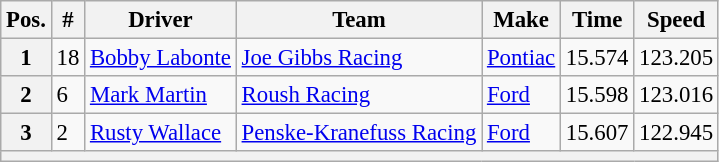<table class="wikitable" style="font-size:95%">
<tr>
<th>Pos.</th>
<th>#</th>
<th>Driver</th>
<th>Team</th>
<th>Make</th>
<th>Time</th>
<th>Speed</th>
</tr>
<tr>
<th>1</th>
<td>18</td>
<td><a href='#'>Bobby Labonte</a></td>
<td><a href='#'>Joe Gibbs Racing</a></td>
<td><a href='#'>Pontiac</a></td>
<td>15.574</td>
<td>123.205</td>
</tr>
<tr>
<th>2</th>
<td>6</td>
<td><a href='#'>Mark Martin</a></td>
<td><a href='#'>Roush Racing</a></td>
<td><a href='#'>Ford</a></td>
<td>15.598</td>
<td>123.016</td>
</tr>
<tr>
<th>3</th>
<td>2</td>
<td><a href='#'>Rusty Wallace</a></td>
<td><a href='#'>Penske-Kranefuss Racing</a></td>
<td><a href='#'>Ford</a></td>
<td>15.607</td>
<td>122.945</td>
</tr>
<tr>
<th colspan="7"></th>
</tr>
</table>
